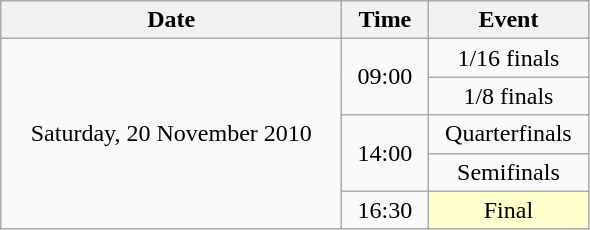<table class = "wikitable" style="text-align:center;">
<tr>
<th width=220>Date</th>
<th width=50>Time</th>
<th width=100>Event</th>
</tr>
<tr>
<td rowspan=5>Saturday, 20 November 2010</td>
<td rowspan=2>09:00</td>
<td>1/16 finals</td>
</tr>
<tr>
<td>1/8 finals</td>
</tr>
<tr>
<td rowspan=2>14:00</td>
<td>Quarterfinals</td>
</tr>
<tr>
<td>Semifinals</td>
</tr>
<tr>
<td>16:30</td>
<td bgcolor=ffffcc>Final</td>
</tr>
</table>
